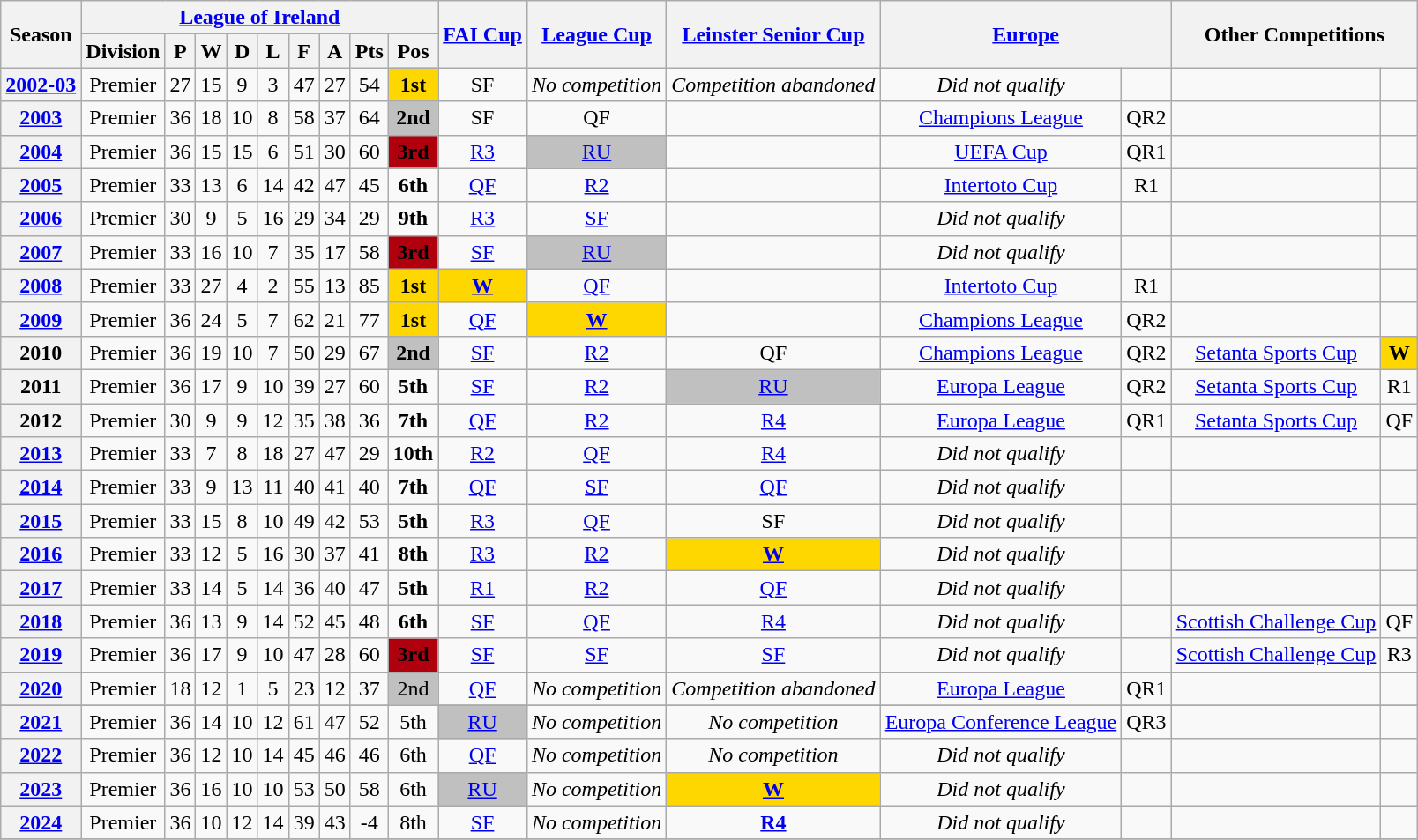<table class="wikitable" style="text-align: center">
<tr>
<th rowspan=2>Season</th>
<th colspan=9><a href='#'>League of Ireland</a></th>
<th rowspan=2><a href='#'>FAI Cup</a></th>
<th rowspan=2><a href='#'>League Cup</a></th>
<th rowspan=2><a href='#'>Leinster Senior Cup</a></th>
<th rowspan=2 colspan=2><a href='#'>Europe</a></th>
<th rowspan=2 colspan=2>Other Competitions</th>
</tr>
<tr>
<th>Division</th>
<th>P</th>
<th>W</th>
<th>D</th>
<th>L</th>
<th>F</th>
<th>A</th>
<th>Pts</th>
<th>Pos</th>
</tr>
<tr>
<th><a href='#'>2002-03</a></th>
<td>Premier</td>
<td>27</td>
<td>15</td>
<td>9</td>
<td>3</td>
<td>47</td>
<td>27</td>
<td>54</td>
<td bgcolor=gold><strong>1st</strong></td>
<td>SF</td>
<td><em>No competition</em></td>
<td><em>Competition abandoned</em></td>
<td><em>Did not qualify</em></td>
<td></td>
<td></td>
<td></td>
</tr>
<tr>
<th><a href='#'>2003</a></th>
<td>Premier</td>
<td>36</td>
<td>18</td>
<td>10</td>
<td>8</td>
<td>58</td>
<td>37</td>
<td>64</td>
<td bgcolor=silver><strong>2nd</strong></td>
<td 2003 FAI Cup>SF</td>
<td>QF</td>
<td></td>
<td><a href='#'>Champions League</a></td>
<td>QR2</td>
<td></td>
<td></td>
</tr>
<tr>
<th><a href='#'>2004</a></th>
<td>Premier</td>
<td>36</td>
<td>15</td>
<td>15</td>
<td>6</td>
<td>51</td>
<td>30</td>
<td>60</td>
<td bgcolor=bronze><strong>3rd</strong></td>
<td><a href='#'>R3</a></td>
<td bgcolor=silver><a href='#'>RU</a></td>
<td></td>
<td><a href='#'>UEFA Cup</a></td>
<td>QR1</td>
<td></td>
<td></td>
</tr>
<tr>
<th><a href='#'>2005</a></th>
<td>Premier</td>
<td>33</td>
<td>13</td>
<td>6</td>
<td>14</td>
<td>42</td>
<td>47</td>
<td>45</td>
<td><strong>6th</strong></td>
<td><a href='#'>QF</a></td>
<td><a href='#'>R2</a></td>
<td></td>
<td><a href='#'>Intertoto Cup</a></td>
<td>R1</td>
<td></td>
<td></td>
</tr>
<tr>
<th><a href='#'>2006</a></th>
<td>Premier</td>
<td>30</td>
<td>9</td>
<td>5</td>
<td>16</td>
<td>29</td>
<td>34</td>
<td>29</td>
<td><strong>9th</strong></td>
<td><a href='#'>R3</a></td>
<td><a href='#'>SF</a></td>
<td></td>
<td><em>Did not qualify</em></td>
<td></td>
<td></td>
<td></td>
</tr>
<tr>
<th><a href='#'>2007</a></th>
<td>Premier</td>
<td>33</td>
<td>16</td>
<td>10</td>
<td>7</td>
<td>35</td>
<td>17</td>
<td>58</td>
<td bgcolor=bronze><strong>3rd</strong></td>
<td><a href='#'>SF</a></td>
<td bgcolor=silver><a href='#'>RU</a></td>
<td></td>
<td><em>Did not qualify</em></td>
<td></td>
<td></td>
<td></td>
</tr>
<tr>
<th><a href='#'>2008</a></th>
<td>Premier</td>
<td>33</td>
<td>27</td>
<td>4</td>
<td>2</td>
<td>55</td>
<td>13</td>
<td>85</td>
<td bgcolor=gold><strong>1st</strong></td>
<td bgcolor=gold><a href='#'><strong>W</strong></a></td>
<td><a href='#'>QF</a></td>
<td></td>
<td><a href='#'>Intertoto Cup</a></td>
<td>R1</td>
<td></td>
<td></td>
</tr>
<tr>
<th><a href='#'>2009</a></th>
<td>Premier</td>
<td>36</td>
<td>24</td>
<td>5</td>
<td>7</td>
<td>62</td>
<td>21</td>
<td>77</td>
<td bgcolor=gold><strong>1st</strong></td>
<td><a href='#'>QF</a></td>
<td bgcolor=gold><strong><a href='#'>W</a></strong></td>
<td></td>
<td><a href='#'>Champions League</a></td>
<td>QR2</td>
<td></td>
<td></td>
</tr>
<tr>
<th>2010</th>
<td>Premier</td>
<td>36</td>
<td>19</td>
<td>10</td>
<td>7</td>
<td>50</td>
<td>29</td>
<td>67</td>
<td bgcolor=silver><strong>2nd</strong></td>
<td><a href='#'>SF</a></td>
<td><a href='#'>R2</a></td>
<td>QF</td>
<td><a href='#'>Champions League</a></td>
<td>QR2</td>
<td><a href='#'>Setanta Sports Cup</a></td>
<td bgcolor=gold><strong>W</strong></td>
</tr>
<tr>
<th>2011</th>
<td>Premier</td>
<td>36</td>
<td>17</td>
<td>9</td>
<td>10</td>
<td>39</td>
<td>27</td>
<td>60</td>
<td><strong>5th</strong></td>
<td><a href='#'>SF</a></td>
<td><a href='#'>R2</a></td>
<td bgcolor=silver><a href='#'>RU</a></td>
<td><a href='#'>Europa League</a></td>
<td>QR2</td>
<td><a href='#'>Setanta Sports Cup</a></td>
<td>R1</td>
</tr>
<tr>
<th>2012</th>
<td>Premier</td>
<td>30</td>
<td>9</td>
<td>9</td>
<td>12</td>
<td>35</td>
<td>38</td>
<td>36</td>
<td><strong>7th</strong></td>
<td><a href='#'>QF</a></td>
<td><a href='#'>R2</a></td>
<td><a href='#'>R4</a></td>
<td><a href='#'>Europa League</a></td>
<td>QR1</td>
<td><a href='#'>Setanta Sports Cup</a></td>
<td>QF</td>
</tr>
<tr>
<th><a href='#'>2013</a></th>
<td>Premier</td>
<td>33</td>
<td>7</td>
<td>8</td>
<td>18</td>
<td>27</td>
<td>47</td>
<td>29</td>
<td><strong>10th</strong></td>
<td><a href='#'>R2</a></td>
<td><a href='#'>QF</a></td>
<td><a href='#'>R4</a></td>
<td><em>Did not qualify</em></td>
<td></td>
<td></td>
<td></td>
</tr>
<tr>
<th><a href='#'>2014</a></th>
<td>Premier</td>
<td>33</td>
<td>9</td>
<td>13</td>
<td>11</td>
<td>40</td>
<td>41</td>
<td>40</td>
<td><strong>7th</strong></td>
<td><a href='#'>QF</a></td>
<td><a href='#'>SF</a></td>
<td><a href='#'>QF</a></td>
<td><em>Did not qualify</em></td>
<td></td>
<td></td>
<td></td>
</tr>
<tr>
<th><a href='#'>2015</a></th>
<td>Premier</td>
<td>33</td>
<td>15</td>
<td>8</td>
<td>10</td>
<td>49</td>
<td>42</td>
<td>53</td>
<td><strong>5th</strong></td>
<td><a href='#'>R3</a></td>
<td><a href='#'>QF</a></td>
<td>SF</td>
<td><em>Did not qualify</em></td>
<td></td>
<td></td>
<td></td>
</tr>
<tr>
<th><a href='#'>2016</a></th>
<td>Premier</td>
<td>33</td>
<td>12</td>
<td>5</td>
<td>16</td>
<td>30</td>
<td>37</td>
<td>41</td>
<td><strong>8th</strong></td>
<td><a href='#'>R3</a></td>
<td><a href='#'>R2</a></td>
<td bgcolor=gold><a href='#'><strong>W</strong></a></td>
<td><em>Did not qualify</em></td>
<td></td>
<td></td>
<td></td>
</tr>
<tr>
<th><a href='#'>2017</a></th>
<td>Premier</td>
<td>33</td>
<td>14</td>
<td>5</td>
<td>14</td>
<td>36</td>
<td>40</td>
<td>47</td>
<td><strong>5th</strong></td>
<td><a href='#'>R1</a></td>
<td><a href='#'>R2</a></td>
<td><a href='#'>QF</a></td>
<td><em>Did not qualify</em></td>
<td></td>
<td></td>
<td></td>
</tr>
<tr>
<th><a href='#'>2018</a></th>
<td>Premier</td>
<td>36</td>
<td>13</td>
<td>9</td>
<td>14</td>
<td>52</td>
<td>45</td>
<td>48</td>
<td><strong>6th</strong></td>
<td><a href='#'>SF</a></td>
<td><a href='#'>QF</a></td>
<td><a href='#'>R4</a></td>
<td><em>Did not qualify</em></td>
<td></td>
<td><a href='#'>Scottish Challenge Cup</a></td>
<td>QF</td>
</tr>
<tr>
<th><a href='#'>2019</a></th>
<td>Premier</td>
<td>36</td>
<td>17</td>
<td>9</td>
<td>10</td>
<td>47</td>
<td>28</td>
<td>60</td>
<td bgcolor=Bronze><strong>3rd</strong></td>
<td><a href='#'>SF</a></td>
<td><a href='#'>SF</a></td>
<td><a href='#'>SF</a></td>
<td><em>Did not qualify</em></td>
<td></td>
<td><a href='#'>Scottish Challenge Cup</a></td>
<td>R3</td>
</tr>
<tr>
</tr>
<tr>
<th><a href='#'>2020</a></th>
<td>Premier</td>
<td>18</td>
<td>12</td>
<td>1</td>
<td>5</td>
<td>23</td>
<td>12</td>
<td>37</td>
<td bgcolor=silver>2nd</td>
<td><a href='#'>QF</a></td>
<td><em>No competition</em></td>
<td><em>Competition abandoned</em></td>
<td><a href='#'>Europa League</a></td>
<td>QR1</td>
<td></td>
<td></td>
</tr>
<tr>
</tr>
<tr>
<th><a href='#'>2021</a></th>
<td>Premier</td>
<td>36</td>
<td>14</td>
<td>10</td>
<td>12</td>
<td>61</td>
<td>47</td>
<td>52</td>
<td>5th</td>
<td bgcolor=silver><a href='#'>RU</a></td>
<td><em>No competition</em></td>
<td><em>No competition</em></td>
<td><a href='#'>Europa Conference League</a></td>
<td>QR3</td>
<td></td>
<td></td>
</tr>
<tr>
<th><a href='#'>2022</a></th>
<td>Premier</td>
<td>36</td>
<td>12</td>
<td>10</td>
<td>14</td>
<td>45</td>
<td>46</td>
<td>46</td>
<td>6th</td>
<td><a href='#'>QF</a></td>
<td><em>No competition</em></td>
<td><em>No competition</em></td>
<td><em>Did not qualify</em></td>
<td></td>
<td></td>
<td></td>
</tr>
<tr>
<th><a href='#'>2023</a></th>
<td>Premier</td>
<td>36</td>
<td>16</td>
<td>10</td>
<td>10</td>
<td>53</td>
<td>50</td>
<td>58</td>
<td>6th</td>
<td bgcolor=silver><a href='#'>RU</a></td>
<td><em>No competition</em></td>
<td bgcolor=gold><a href='#'><strong>W</strong></a></td>
<td><em>Did not qualify</em></td>
<td></td>
<td></td>
<td></td>
</tr>
<tr>
<th><a href='#'>2024</a></th>
<td>Premier</td>
<td>36</td>
<td>10</td>
<td>12</td>
<td>14</td>
<td>39</td>
<td>43</td>
<td>-4</td>
<td>8th</td>
<td><a href='#'>SF</a></td>
<td><em>No competition</em></td>
<td><a href='#'><strong>R4</strong></a></td>
<td><em>Did not qualify</em></td>
<td></td>
<td></td>
<td></td>
</tr>
<tr>
</tr>
</table>
